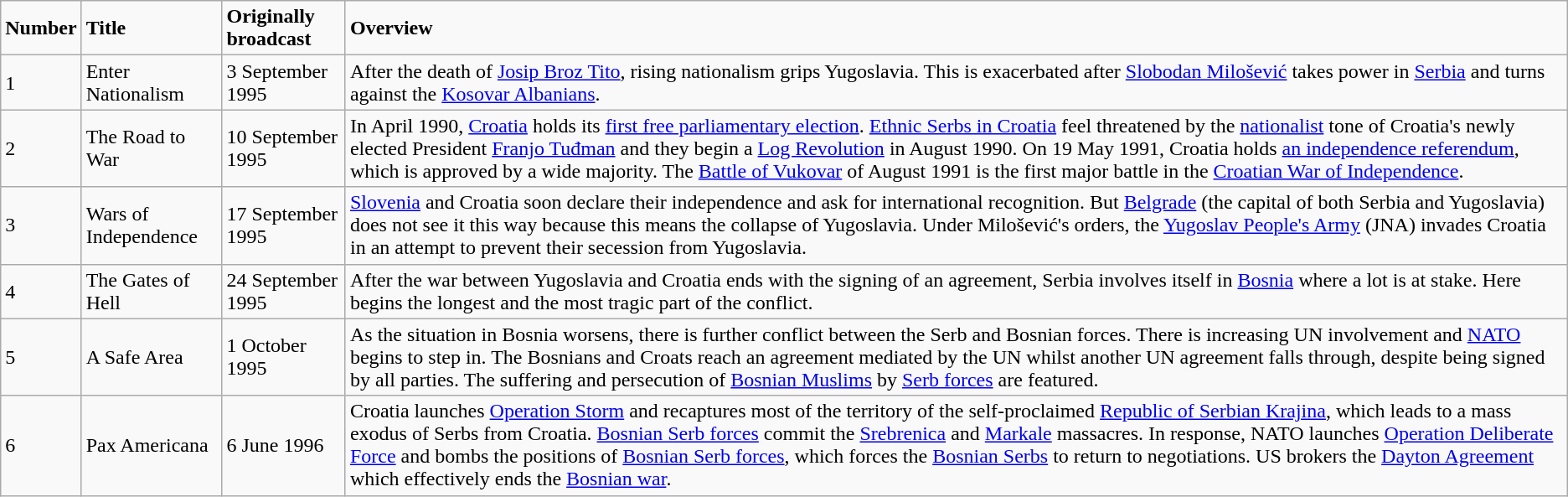<table class="wikitable" border="1">
<tr>
<td><strong>Number</strong></td>
<td><strong>Title</strong></td>
<td><strong>Originally broadcast</strong></td>
<td><strong>Overview</strong></td>
</tr>
<tr>
<td>1</td>
<td>Enter Nationalism</td>
<td>3 September 1995</td>
<td>After the death of <a href='#'>Josip Broz Tito</a>, rising nationalism grips Yugoslavia. This is exacerbated after <a href='#'>Slobodan Milošević</a> takes power in <a href='#'>Serbia</a> and turns against the <a href='#'>Kosovar Albanians</a>.</td>
</tr>
<tr>
<td>2</td>
<td>The Road to War</td>
<td>10 September 1995</td>
<td>In April 1990, <a href='#'>Croatia</a> holds its <a href='#'>first free parliamentary election</a>. <a href='#'>Ethnic Serbs in Croatia</a> feel threatened by the <a href='#'>nationalist</a> tone of Croatia's newly elected President <a href='#'>Franjo Tuđman</a> and they begin a <a href='#'>Log Revolution</a> in August 1990. On 19 May 1991, Croatia holds <a href='#'>an independence referendum</a>, which is approved by a wide majority. The <a href='#'>Battle of Vukovar</a> of August 1991 is the first major battle in the <a href='#'>Croatian War of Independence</a>.</td>
</tr>
<tr>
<td>3</td>
<td>Wars of Independence</td>
<td>17 September 1995</td>
<td><a href='#'>Slovenia</a> and Croatia soon declare their independence and ask for international recognition. But <a href='#'>Belgrade</a> (the capital of both Serbia and Yugoslavia) does not see it this way because this means the collapse of Yugoslavia.  Under Milošević's orders, the <a href='#'>Yugoslav People's Army</a> (JNA) invades Croatia in an attempt to prevent their secession from Yugoslavia.</td>
</tr>
<tr>
<td>4</td>
<td>The Gates of Hell</td>
<td>24 September 1995</td>
<td>After the war between Yugoslavia and Croatia ends with the signing of an agreement, Serbia involves itself in <a href='#'>Bosnia</a> where a lot is at stake. Here begins the longest and the most tragic part of the conflict.</td>
</tr>
<tr>
<td>5</td>
<td>A Safe Area</td>
<td>1 October 1995</td>
<td>As the situation in Bosnia worsens, there is further conflict between the Serb and Bosnian forces. There is increasing UN involvement and <a href='#'>NATO</a> begins to step in. The Bosnians and Croats reach an agreement mediated by the UN whilst another UN agreement falls through, despite being signed by all parties. The suffering and persecution of <a href='#'>Bosnian Muslims</a> by <a href='#'>Serb forces</a> are featured.</td>
</tr>
<tr>
<td>6</td>
<td>Pax Americana</td>
<td>6 June 1996</td>
<td>Croatia launches <a href='#'>Operation Storm</a> and recaptures most of the territory of the self-proclaimed <a href='#'>Republic of Serbian Krajina</a>, which leads to a mass exodus of Serbs from Croatia. <a href='#'>Bosnian Serb forces</a> commit the <a href='#'>Srebrenica</a> and <a href='#'>Markale</a> massacres. In response, NATO launches <a href='#'>Operation Deliberate Force</a> and bombs the positions of <a href='#'>Bosnian Serb forces</a>, which forces the <a href='#'>Bosnian Serbs</a> to return to negotiations. US brokers the <a href='#'>Dayton Agreement</a> which effectively ends the <a href='#'>Bosnian war</a>.</td>
</tr>
</table>
